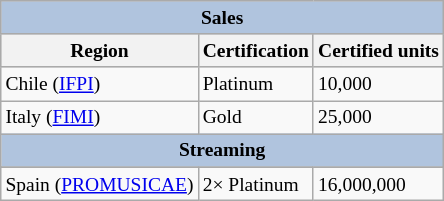<table class="wikitable sortable" style="font-size:small">
<tr style="background:#ccc; text-align:center;">
<th colspan="6" style="background: LightSteelBlue;">Sales</th>
</tr>
<tr style="background:#ccc; text-align:center;">
<th>Region</th>
<th>Certification</th>
<th>Certified units</th>
</tr>
<tr>
<td>Chile (<a href='#'>IFPI</a>)</td>
<td>Platinum</td>
<td>10,000</td>
</tr>
<tr>
<td>Italy (<a href='#'>FIMI</a>)</td>
<td>Gold</td>
<td>25,000</td>
</tr>
<tr>
<th colspan="6" style="background: LightSteelBlue;">Streaming</th>
</tr>
<tr style="background:#ccc; text-align:center;">
</tr>
<tr>
<td>Spain (<a href='#'>PROMUSICAE</a>)</td>
<td>2× Platinum</td>
<td>16,000,000</td>
</tr>
</table>
